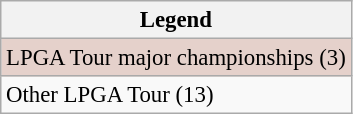<table class="wikitable" style="font-size:95%;">
<tr>
<th>Legend</th>
</tr>
<tr style="background:#e5d1cb;">
<td>LPGA Tour major championships (3)</td>
</tr>
<tr>
<td>Other LPGA Tour (13)</td>
</tr>
</table>
